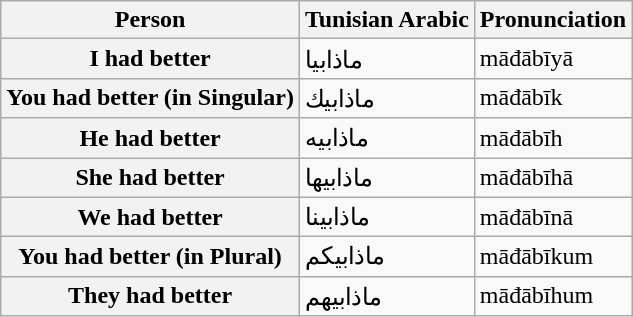<table class="wikitable">
<tr>
<th>Person</th>
<th>Tunisian Arabic</th>
<th>Pronunciation</th>
</tr>
<tr>
<th>I had better</th>
<td>ماذابيا</td>
<td>māđābīyā</td>
</tr>
<tr>
<th>You had better (in Singular)</th>
<td>ماذابيك</td>
<td>māđābīk</td>
</tr>
<tr>
<th>He had better</th>
<td>ماذابيه</td>
<td>māđābīh</td>
</tr>
<tr>
<th>She had better</th>
<td>ماذابيها</td>
<td>māđābīhā</td>
</tr>
<tr>
<th>We had better</th>
<td>ماذابينا</td>
<td>māđābīnā</td>
</tr>
<tr>
<th>You had better (in Plural)</th>
<td>ماذابيكم</td>
<td>māđābīkum</td>
</tr>
<tr>
<th>They had better</th>
<td>ماذابيهم</td>
<td>māđābīhum</td>
</tr>
</table>
